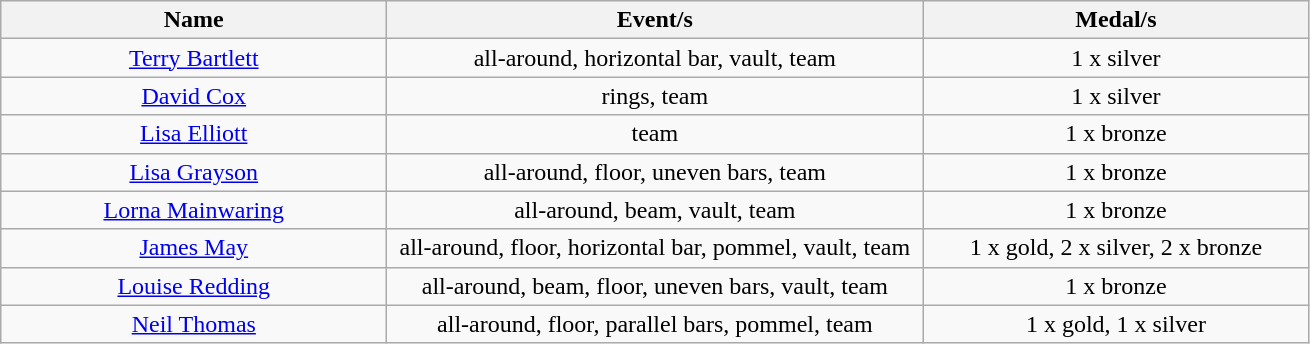<table class="wikitable" style="text-align: center">
<tr>
<th width=250>Name</th>
<th width=350>Event/s</th>
<th width=250>Medal/s</th>
</tr>
<tr>
<td><a href='#'>Terry Bartlett</a></td>
<td>all-around, horizontal bar, vault, team</td>
<td>1 x silver</td>
</tr>
<tr>
<td><a href='#'>David Cox</a></td>
<td>rings, team</td>
<td>1 x silver</td>
</tr>
<tr>
<td><a href='#'>Lisa Elliott</a></td>
<td>team</td>
<td>1 x bronze</td>
</tr>
<tr>
<td><a href='#'>Lisa Grayson</a></td>
<td>all-around, floor, uneven bars, team</td>
<td>1 x bronze</td>
</tr>
<tr>
<td><a href='#'>Lorna Mainwaring</a></td>
<td>all-around, beam, vault, team</td>
<td>1 x bronze</td>
</tr>
<tr>
<td><a href='#'>James May</a></td>
<td>all-around, floor, horizontal bar, pommel, vault, team</td>
<td>1 x gold, 2 x silver, 2 x bronze</td>
</tr>
<tr>
<td><a href='#'>Louise Redding</a></td>
<td>all-around, beam, floor, uneven bars, vault, team</td>
<td>1 x bronze</td>
</tr>
<tr>
<td><a href='#'>Neil Thomas</a></td>
<td>all-around, floor, parallel bars, pommel, team</td>
<td>1 x gold, 1 x silver</td>
</tr>
</table>
